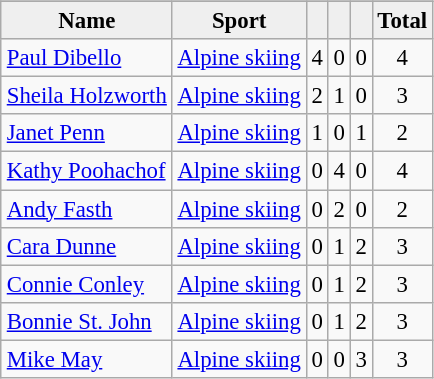<table class="wikitable sortable"  style="font-size:95%; float:right;">
<tr style="background:#efefef;">
</tr>
<tr style="text-align:center; background:#efefef;">
<td><strong>Name</strong></td>
<td><strong>Sport</strong></td>
<td class="unsortable"></td>
<td class="unsortable"></td>
<td class="unsortable"></td>
<td><strong>Total</strong></td>
</tr>
<tr style="text-align:center;">
<td align="left"><a href='#'>Paul Dibello</a></td>
<td><a href='#'>Alpine skiing</a></td>
<td>4</td>
<td>0</td>
<td>0</td>
<td>4</td>
</tr>
<tr style="text-align:center;">
<td align="left"><a href='#'>Sheila Holzworth</a></td>
<td><a href='#'>Alpine skiing</a></td>
<td>2</td>
<td>1</td>
<td>0</td>
<td>3</td>
</tr>
<tr style="text-align:center;">
<td align="left"><a href='#'>Janet Penn</a></td>
<td><a href='#'>Alpine skiing</a></td>
<td>1</td>
<td>0</td>
<td>1</td>
<td>2</td>
</tr>
<tr style="text-align:center;">
<td align="left"><a href='#'>Kathy Poohachof</a></td>
<td><a href='#'>Alpine skiing</a></td>
<td>0</td>
<td>4</td>
<td>0</td>
<td>4</td>
</tr>
<tr style="text-align:center;">
<td align="left"><a href='#'>Andy Fasth</a></td>
<td><a href='#'>Alpine skiing</a></td>
<td>0</td>
<td>2</td>
<td>0</td>
<td>2</td>
</tr>
<tr style="text-align:center;">
<td align="left"><a href='#'>Cara Dunne</a></td>
<td><a href='#'>Alpine skiing</a></td>
<td>0</td>
<td>1</td>
<td>2</td>
<td>3</td>
</tr>
<tr style="text-align:center;">
<td align="left"><a href='#'>Connie Conley</a></td>
<td><a href='#'>Alpine skiing</a></td>
<td>0</td>
<td>1</td>
<td>2</td>
<td>3</td>
</tr>
<tr style="text-align:center;">
<td align="left"><a href='#'>Bonnie St. John</a></td>
<td><a href='#'>Alpine skiing</a></td>
<td>0</td>
<td>1</td>
<td>2</td>
<td>3</td>
</tr>
<tr style="text-align:center;">
<td align="left"><a href='#'>Mike May</a></td>
<td><a href='#'>Alpine skiing</a></td>
<td>0</td>
<td>0</td>
<td>3</td>
<td>3</td>
</tr>
</table>
